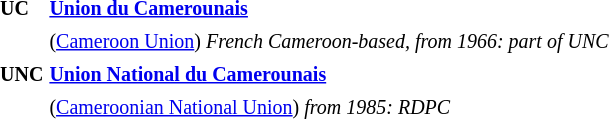<table style="margin:0 auto;" id=toc cellpadding=1>
<tr>
<th width="7%"></th>
</tr>
<tr valign=top>
<td rowspan="2"><small><strong>UC</strong></small></td>
<td><small><strong><a href='#'>Union du Camerounais</a></strong></small></td>
</tr>
<tr valign=top>
<td><small>(<a href='#'>Cameroon Union</a>) <em>French Cameroon-based, from 1966: part of UNC</em></small></td>
</tr>
<tr valign=top>
<td rowspan="2"><small><strong>UNC</strong></small></td>
<td><small><strong><a href='#'>Union National du Camerounais</a></strong></small></td>
</tr>
<tr valign=top>
<td valign=top><small>(<a href='#'>Cameroonian National Union</a>) <em>from 1985: RDPC</em></small></td>
</tr>
<tr>
</tr>
</table>
